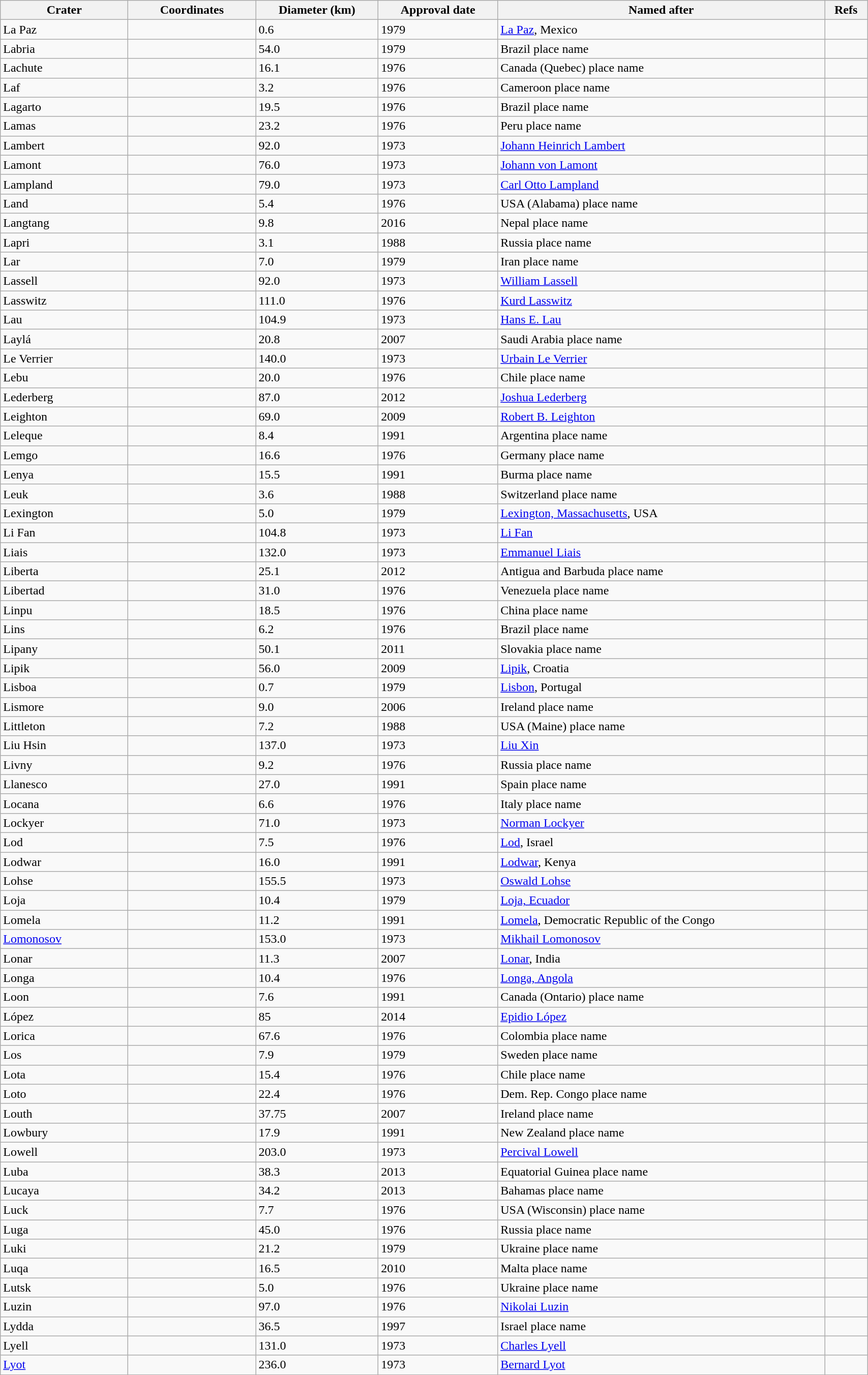<table class="wikitable" style="min-width: 90%;">
<tr>
<th style="width:10em">Crater</th>
<th style="width:10em">Coordinates</th>
<th>Diameter (km)</th>
<th>Approval date</th>
<th>Named after</th>
<th>Refs</th>
</tr>
<tr id="La Paz">
<td>La Paz</td>
<td></td>
<td>0.6</td>
<td>1979</td>
<td><a href='#'>La Paz</a>, Mexico</td>
<td></td>
</tr>
<tr id="Labria">
<td>Labria</td>
<td></td>
<td>54.0</td>
<td>1979</td>
<td>Brazil place name</td>
<td></td>
</tr>
<tr id="Lachute">
<td>Lachute</td>
<td></td>
<td>16.1</td>
<td>1976</td>
<td>Canada (Quebec) place name</td>
<td></td>
</tr>
<tr id="Laf">
<td>Laf</td>
<td></td>
<td>3.2</td>
<td>1976</td>
<td>Cameroon place name</td>
<td></td>
</tr>
<tr id="Lagarto">
<td>Lagarto</td>
<td></td>
<td>19.5</td>
<td>1976</td>
<td>Brazil place name</td>
<td></td>
</tr>
<tr id="Lamas">
<td>Lamas</td>
<td></td>
<td>23.2</td>
<td>1976</td>
<td>Peru place name</td>
<td></td>
</tr>
<tr id="Lambert">
<td>Lambert</td>
<td></td>
<td>92.0</td>
<td>1973</td>
<td><a href='#'>Johann Heinrich Lambert</a></td>
<td></td>
</tr>
<tr id="Lamont">
<td>Lamont</td>
<td></td>
<td>76.0</td>
<td>1973</td>
<td><a href='#'>Johann von Lamont</a></td>
<td></td>
</tr>
<tr id="Lampland">
<td>Lampland</td>
<td></td>
<td>79.0</td>
<td>1973</td>
<td><a href='#'>Carl Otto Lampland</a></td>
<td></td>
</tr>
<tr id="Land">
<td>Land</td>
<td></td>
<td>5.4</td>
<td>1976</td>
<td>USA (Alabama) place name</td>
<td></td>
</tr>
<tr id="Langtang">
<td>Langtang</td>
<td></td>
<td>9.8</td>
<td>2016</td>
<td>Nepal place name</td>
<td></td>
</tr>
<tr id="Lapri">
<td>Lapri</td>
<td></td>
<td>3.1</td>
<td>1988</td>
<td>Russia place name</td>
<td></td>
</tr>
<tr id="Lar">
<td>Lar</td>
<td></td>
<td>7.0</td>
<td>1979</td>
<td>Iran place name</td>
<td></td>
</tr>
<tr id="Lassell">
<td>Lassell</td>
<td></td>
<td>92.0</td>
<td>1973</td>
<td><a href='#'>William Lassell</a></td>
<td></td>
</tr>
<tr id="Lasswitz">
<td>Lasswitz</td>
<td></td>
<td>111.0</td>
<td>1976</td>
<td><a href='#'>Kurd Lasswitz</a></td>
<td></td>
</tr>
<tr id="Lau">
<td>Lau</td>
<td></td>
<td>104.9</td>
<td>1973</td>
<td><a href='#'>Hans E. Lau</a></td>
<td></td>
</tr>
<tr id="Laylá">
<td>Laylá</td>
<td></td>
<td>20.8</td>
<td>2007</td>
<td>Saudi Arabia place name</td>
<td></td>
</tr>
<tr id="Le Verrier">
<td>Le Verrier</td>
<td></td>
<td>140.0</td>
<td>1973</td>
<td><a href='#'>Urbain Le Verrier</a></td>
<td></td>
</tr>
<tr id="Lebu">
<td>Lebu</td>
<td></td>
<td>20.0</td>
<td>1976</td>
<td>Chile place name</td>
<td></td>
</tr>
<tr id="Lederberg">
<td>Lederberg</td>
<td></td>
<td>87.0</td>
<td>2012</td>
<td><a href='#'>Joshua Lederberg</a></td>
<td></td>
</tr>
<tr id="Leighton">
<td>Leighton</td>
<td></td>
<td>69.0</td>
<td>2009</td>
<td><a href='#'>Robert B. Leighton</a></td>
<td></td>
</tr>
<tr id="Leleque">
<td>Leleque</td>
<td></td>
<td>8.4</td>
<td>1991</td>
<td>Argentina place name</td>
<td></td>
</tr>
<tr id="Lemgo">
<td>Lemgo</td>
<td></td>
<td>16.6</td>
<td>1976</td>
<td>Germany place name</td>
<td></td>
</tr>
<tr id="Lenya">
<td>Lenya</td>
<td></td>
<td>15.5</td>
<td>1991</td>
<td>Burma place name</td>
<td></td>
</tr>
<tr id="Leuk">
<td>Leuk</td>
<td></td>
<td>3.6</td>
<td>1988</td>
<td>Switzerland place name</td>
<td></td>
</tr>
<tr id="Lexington">
<td>Lexington</td>
<td></td>
<td>5.0</td>
<td>1979</td>
<td><a href='#'>Lexington, Massachusetts</a>, USA</td>
<td></td>
</tr>
<tr id="Li Fan">
<td>Li Fan</td>
<td></td>
<td>104.8</td>
<td>1973</td>
<td><a href='#'>Li Fan</a></td>
<td></td>
</tr>
<tr id="Liais">
<td>Liais</td>
<td></td>
<td>132.0</td>
<td>1973</td>
<td><a href='#'>Emmanuel Liais</a></td>
<td></td>
</tr>
<tr id="Liberta">
<td>Liberta</td>
<td></td>
<td>25.1</td>
<td>2012</td>
<td>Antigua and Barbuda place name</td>
<td></td>
</tr>
<tr id="Libertad">
<td>Libertad</td>
<td></td>
<td>31.0</td>
<td>1976</td>
<td>Venezuela place name</td>
<td></td>
</tr>
<tr id="Linpu">
<td>Linpu</td>
<td></td>
<td>18.5</td>
<td>1976</td>
<td>China place name</td>
<td></td>
</tr>
<tr id="Lins">
<td>Lins</td>
<td></td>
<td>6.2</td>
<td>1976</td>
<td>Brazil place name</td>
<td></td>
</tr>
<tr id="Lipany">
<td>Lipany</td>
<td></td>
<td>50.1</td>
<td>2011</td>
<td>Slovakia place name</td>
<td></td>
</tr>
<tr id="Lipik">
<td>Lipik</td>
<td></td>
<td>56.0</td>
<td>2009</td>
<td><a href='#'>Lipik</a>, Croatia</td>
<td></td>
</tr>
<tr id="Lisboa">
<td>Lisboa</td>
<td></td>
<td>0.7</td>
<td>1979</td>
<td><a href='#'>Lisbon</a>, Portugal</td>
<td></td>
</tr>
<tr id="Lismore">
<td>Lismore</td>
<td></td>
<td>9.0</td>
<td>2006</td>
<td>Ireland place name</td>
<td></td>
</tr>
<tr id="Littleton">
<td>Littleton</td>
<td></td>
<td>7.2</td>
<td>1988</td>
<td>USA (Maine) place name</td>
<td></td>
</tr>
<tr id="Liu Hsin">
<td>Liu Hsin</td>
<td></td>
<td>137.0</td>
<td>1973</td>
<td><a href='#'>Liu Xin</a></td>
<td></td>
</tr>
<tr id="Livny">
<td>Livny</td>
<td></td>
<td>9.2</td>
<td>1976</td>
<td>Russia place name</td>
<td></td>
</tr>
<tr id="Llanesco">
<td>Llanesco</td>
<td></td>
<td>27.0</td>
<td>1991</td>
<td>Spain place name</td>
<td></td>
</tr>
<tr id="Locana">
<td>Locana</td>
<td></td>
<td>6.6</td>
<td>1976</td>
<td>Italy place name</td>
<td></td>
</tr>
<tr id="Lockyer">
<td>Lockyer</td>
<td></td>
<td>71.0</td>
<td>1973</td>
<td><a href='#'>Norman Lockyer</a></td>
<td></td>
</tr>
<tr id="Lod">
<td>Lod</td>
<td></td>
<td>7.5</td>
<td>1976</td>
<td><a href='#'>Lod</a>, Israel</td>
<td></td>
</tr>
<tr id="Lodwar">
<td>Lodwar</td>
<td></td>
<td>16.0</td>
<td>1991</td>
<td><a href='#'>Lodwar</a>, Kenya</td>
<td></td>
</tr>
<tr id="Lohse">
<td>Lohse</td>
<td></td>
<td>155.5</td>
<td>1973</td>
<td><a href='#'>Oswald Lohse</a></td>
<td></td>
</tr>
<tr id="Loja">
<td>Loja</td>
<td></td>
<td>10.4</td>
<td>1979</td>
<td><a href='#'>Loja, Ecuador</a></td>
<td></td>
</tr>
<tr id="Lomela">
<td>Lomela</td>
<td></td>
<td>11.2</td>
<td>1991</td>
<td><a href='#'>Lomela</a>, Democratic Republic of the Congo</td>
<td></td>
</tr>
<tr id="Lomonosov">
<td><a href='#'>Lomonosov</a></td>
<td></td>
<td>153.0</td>
<td>1973</td>
<td><a href='#'>Mikhail Lomonosov</a></td>
<td></td>
</tr>
<tr id="Lonar">
<td>Lonar</td>
<td></td>
<td>11.3</td>
<td>2007</td>
<td><a href='#'>Lonar</a>, India</td>
<td></td>
</tr>
<tr id="Longa">
<td>Longa</td>
<td></td>
<td>10.4</td>
<td>1976</td>
<td><a href='#'>Longa, Angola</a></td>
<td></td>
</tr>
<tr id="Loon">
<td>Loon</td>
<td></td>
<td>7.6</td>
<td>1991</td>
<td>Canada (Ontario) place name</td>
<td></td>
</tr>
<tr id="Lopez">
<td>López</td>
<td></td>
<td>85</td>
<td>2014</td>
<td><a href='#'>Epidio López</a></td>
<td></td>
</tr>
<tr id="Lorica">
<td>Lorica</td>
<td></td>
<td>67.6</td>
<td>1976</td>
<td>Colombia place name</td>
<td></td>
</tr>
<tr id="Los">
<td>Los</td>
<td></td>
<td>7.9</td>
<td>1979</td>
<td>Sweden place name</td>
<td></td>
</tr>
<tr id="Lota">
<td>Lota</td>
<td></td>
<td>15.4</td>
<td>1976</td>
<td>Chile place name</td>
<td></td>
</tr>
<tr id="Loto">
<td>Loto</td>
<td></td>
<td>22.4</td>
<td>1976</td>
<td>Dem. Rep. Congo place name</td>
<td></td>
</tr>
<tr id="Louth">
<td>Louth</td>
<td></td>
<td>37.75</td>
<td>2007</td>
<td>Ireland place name</td>
<td></td>
</tr>
<tr id="Lowbury">
<td>Lowbury</td>
<td></td>
<td>17.9</td>
<td>1991</td>
<td>New Zealand place name</td>
<td></td>
</tr>
<tr id="Lowell">
<td>Lowell</td>
<td></td>
<td>203.0</td>
<td>1973</td>
<td><a href='#'>Percival Lowell</a></td>
<td></td>
</tr>
<tr id="Luba">
<td>Luba</td>
<td></td>
<td>38.3</td>
<td>2013</td>
<td>Equatorial Guinea place name</td>
<td></td>
</tr>
<tr id="Lucaya">
<td>Lucaya</td>
<td></td>
<td>34.2</td>
<td>2013</td>
<td>Bahamas place name</td>
<td></td>
</tr>
<tr id="Luck">
<td>Luck</td>
<td></td>
<td>7.7</td>
<td>1976</td>
<td>USA (Wisconsin) place name</td>
<td></td>
</tr>
<tr id="Luga">
<td>Luga</td>
<td></td>
<td>45.0</td>
<td>1976</td>
<td>Russia place name</td>
<td></td>
</tr>
<tr id="Luki">
<td>Luki</td>
<td></td>
<td>21.2</td>
<td>1979</td>
<td>Ukraine place name</td>
<td></td>
</tr>
<tr id="Luqa">
<td>Luqa</td>
<td></td>
<td>16.5</td>
<td>2010</td>
<td>Malta place name</td>
<td></td>
</tr>
<tr id="Lutsk">
<td>Lutsk</td>
<td></td>
<td>5.0</td>
<td>1976</td>
<td>Ukraine place name</td>
<td></td>
</tr>
<tr id="Luzin">
<td>Luzin</td>
<td></td>
<td>97.0</td>
<td>1976</td>
<td><a href='#'>Nikolai Luzin</a></td>
<td></td>
</tr>
<tr id="Lydda">
<td>Lydda</td>
<td></td>
<td>36.5</td>
<td>1997</td>
<td>Israel place name</td>
<td></td>
</tr>
<tr id="Lyell">
<td>Lyell</td>
<td></td>
<td>131.0</td>
<td>1973</td>
<td><a href='#'>Charles Lyell</a></td>
<td></td>
</tr>
<tr id="Lyot">
<td><a href='#'>Lyot</a></td>
<td></td>
<td>236.0</td>
<td>1973</td>
<td><a href='#'>Bernard Lyot</a></td>
<td></td>
</tr>
</table>
